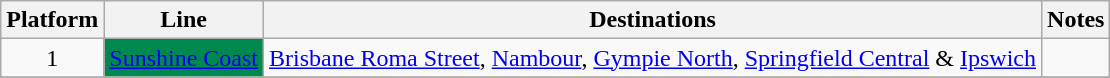<table class="wikitable" style="float: none; margin: 0.5em; ">
<tr>
<th>Platform</th>
<th>Line</th>
<th>Destinations</th>
<th>Notes</th>
</tr>
<tr>
<td style="text-align:center;">1</td>
<td rowspan="2" style=background:#008851><a href='#'><span>Sunshine Coast</span></a></td>
<td><a href='#'>Brisbane Roma Street</a>, <a href='#'>Nambour</a>, <a href='#'>Gympie North</a>, <a href='#'>Springfield Central</a> & <a href='#'>Ipswich</a></td>
<td></td>
</tr>
<tr>
</tr>
</table>
